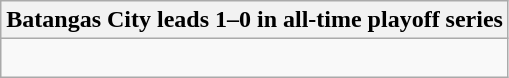<table class="wikitable collapsible collapsed">
<tr>
<th>Batangas City leads 1–0 in all-time playoff series</th>
</tr>
<tr>
<td><br></td>
</tr>
</table>
